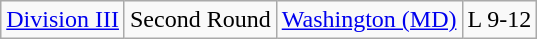<table class="wikitable">
<tr>
<td rowspan="1"><a href='#'>Division III</a></td>
<td>Second Round</td>
<td><a href='#'>Washington (MD)</a></td>
<td>L 9-12</td>
</tr>
</table>
